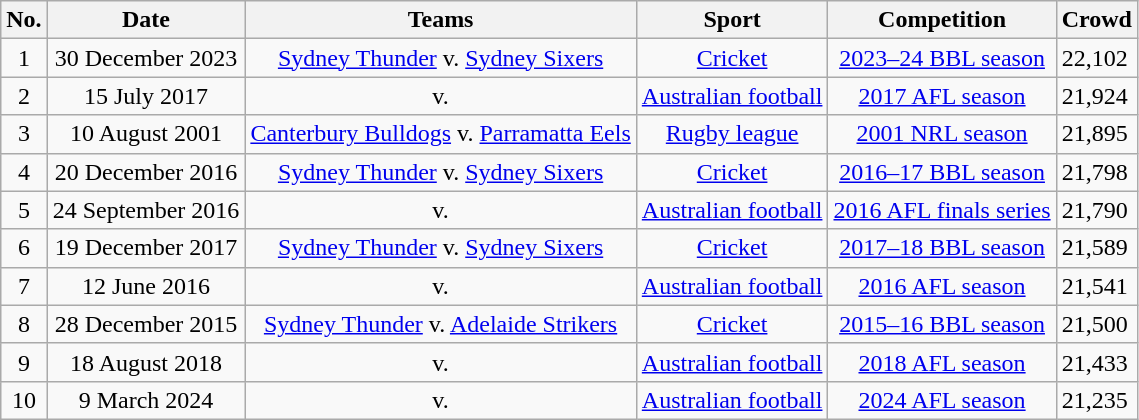<table class="wikitable sortable">
<tr>
<th>No.</th>
<th>Date</th>
<th>Teams</th>
<th>Sport</th>
<th>Competition</th>
<th>Crowd</th>
</tr>
<tr>
<td align=center>1</td>
<td align=center>30 December 2023</td>
<td align=center><a href='#'>Sydney Thunder</a> v. <a href='#'>Sydney Sixers</a></td>
<td align=center><a href='#'>Cricket</a></td>
<td align=center><a href='#'>2023–24 BBL season</a></td>
<td>22,102</td>
</tr>
<tr>
<td align=center>2</td>
<td align=center>15 July 2017</td>
<td align=center> v. </td>
<td align=center><a href='#'>Australian football</a></td>
<td align=center><a href='#'>2017 AFL season</a></td>
<td>21,924</td>
</tr>
<tr>
<td align=center>3</td>
<td align=center>10 August 2001</td>
<td align=center><a href='#'>Canterbury Bulldogs</a> v. <a href='#'>Parramatta Eels</a></td>
<td align=center><a href='#'>Rugby league</a></td>
<td align=center><a href='#'>2001 NRL season</a></td>
<td>21,895</td>
</tr>
<tr>
<td align=center>4</td>
<td align=center>20 December 2016</td>
<td align=center><a href='#'>Sydney Thunder</a> v. <a href='#'>Sydney Sixers</a></td>
<td align=center><a href='#'>Cricket</a></td>
<td align=center><a href='#'>2016–17 BBL season</a></td>
<td>21,798</td>
</tr>
<tr>
<td align=center>5</td>
<td align=center>24 September 2016</td>
<td align=center> v. </td>
<td align=center><a href='#'>Australian football</a></td>
<td align=center><a href='#'>2016 AFL finals series</a></td>
<td>21,790</td>
</tr>
<tr>
<td align=center>6</td>
<td align=center>19 December 2017</td>
<td align=center><a href='#'>Sydney Thunder</a> v. <a href='#'>Sydney Sixers</a></td>
<td align=center><a href='#'>Cricket</a></td>
<td align=center><a href='#'>2017–18 BBL season</a></td>
<td>21,589</td>
</tr>
<tr>
<td align=center>7</td>
<td align=center>12 June 2016</td>
<td align=center> v. </td>
<td align=center><a href='#'>Australian football</a></td>
<td align=center><a href='#'>2016 AFL season</a></td>
<td>21,541</td>
</tr>
<tr>
<td align=center>8</td>
<td align=center>28 December 2015</td>
<td align=center><a href='#'>Sydney Thunder</a> v. <a href='#'>Adelaide Strikers</a></td>
<td align=center><a href='#'>Cricket</a></td>
<td align=center><a href='#'>2015–16 BBL season</a></td>
<td>21,500</td>
</tr>
<tr>
<td align=center>9</td>
<td align=center>18 August 2018</td>
<td align=center> v. </td>
<td align=center><a href='#'>Australian football</a></td>
<td align=center><a href='#'>2018 AFL season</a></td>
<td>21,433</td>
</tr>
<tr>
<td align=center>10</td>
<td align=center>9 March 2024</td>
<td align=center> v. </td>
<td align=center><a href='#'>Australian football</a></td>
<td align=center><a href='#'>2024 AFL season</a></td>
<td>21,235</td>
</tr>
</table>
